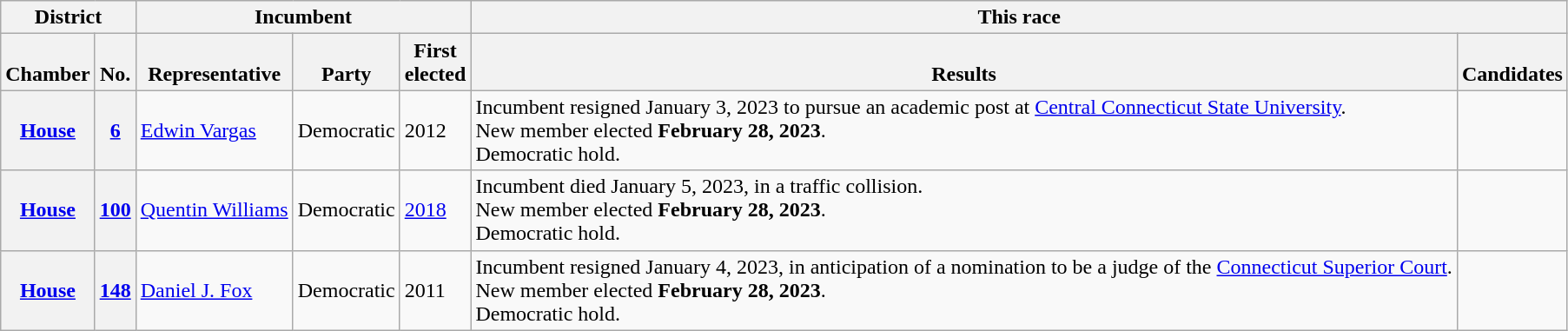<table class="wikitable sortable">
<tr valign=bottom>
<th colspan="2">District</th>
<th colspan="3">Incumbent</th>
<th colspan="2">This race</th>
</tr>
<tr valign=bottom>
<th>Chamber</th>
<th>No.</th>
<th>Representative</th>
<th>Party</th>
<th>First<br>elected</th>
<th>Results</th>
<th>Candidates</th>
</tr>
<tr>
<th><a href='#'>House</a></th>
<th><a href='#'>6</a></th>
<td><a href='#'>Edwin Vargas</a></td>
<td>Democratic</td>
<td>2012</td>
<td>Incumbent resigned January 3, 2023 to pursue an academic post at <a href='#'>Central Connecticut State University</a>.<br>New member elected <strong>February 28, 2023</strong>.<br>Democratic hold.</td>
<td nowrap></td>
</tr>
<tr>
<th><a href='#'>House</a></th>
<th><a href='#'>100</a></th>
<td><a href='#'>Quentin Williams</a></td>
<td>Democratic</td>
<td><a href='#'>2018</a></td>
<td>Incumbent died January 5, 2023, in a traffic collision.<br>New member elected <strong>February 28, 2023</strong>.<br>Democratic hold.</td>
<td nowrap></td>
</tr>
<tr>
<th><a href='#'>House</a></th>
<th><a href='#'>148</a></th>
<td><a href='#'>Daniel J. Fox</a></td>
<td>Democratic</td>
<td>2011<br></td>
<td>Incumbent resigned January 4, 2023, in anticipation of a nomination to be a judge of the <a href='#'>Connecticut Superior Court</a>.<br>New member elected <strong>February 28, 2023</strong>.<br>Democratic hold.</td>
<td nowrap></td>
</tr>
</table>
